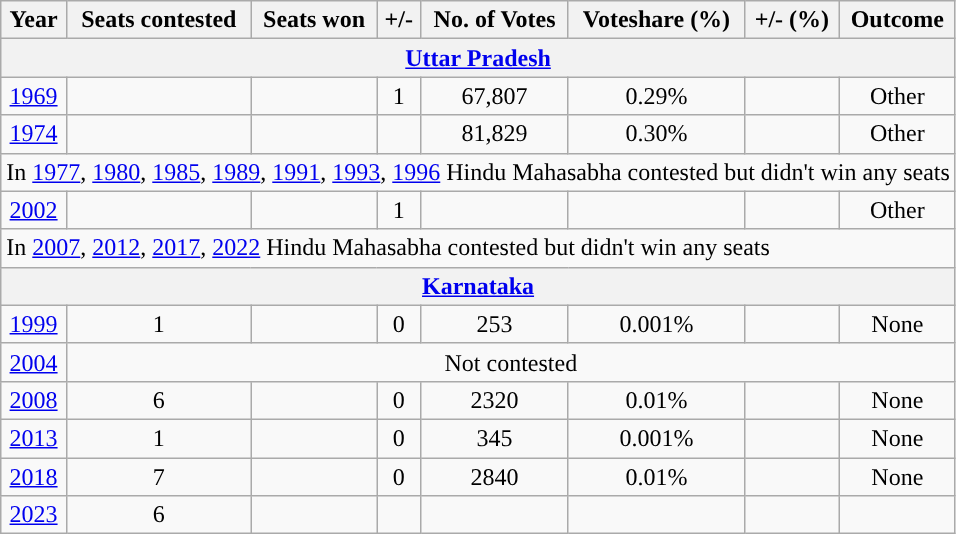<table class="wikitable sortable">
<tr>
<th Style="background-color:">Year</th>
<th Style="background-color:">Seats contested</th>
<th Style="background-color:">Seats won</th>
<th Style="background-color:">+/-</th>
<th Style="background-color:">No. of Votes</th>
<th Style="background-color:">Voteshare (%)</th>
<th Style="background-color:">+/- (%)</th>
<th Style="background-color:">Outcome</th>
</tr>
<tr>
<th colspan="8"><a href='#'>Uttar Pradesh</a></th>
</tr>
<tr style="text-align:center;">
<td><a href='#'>1969</a></td>
<td></td>
<td></td>
<td> 1</td>
<td>67,807</td>
<td>0.29%</td>
<td></td>
<td>Other</td>
</tr>
<tr style="text-align:center;">
<td><a href='#'>1974</a></td>
<td></td>
<td></td>
<td></td>
<td>81,829</td>
<td>0.30%</td>
<td></td>
<td>Other</td>
</tr>
<tr>
<td colspan="8">In <a href='#'>1977</a>, <a href='#'>1980</a>, <a href='#'>1985</a>, <a href='#'>1989</a>, <a href='#'>1991</a>, <a href='#'>1993</a>, <a href='#'>1996</a> Hindu Mahasabha contested but didn't win any seats</td>
</tr>
<tr style="text-align:center;">
<td><a href='#'>2002</a></td>
<td></td>
<td></td>
<td> 1</td>
<td></td>
<td></td>
<td></td>
<td>Other</td>
</tr>
<tr>
<td colspan="8">In <a href='#'>2007</a>, <a href='#'>2012</a>, <a href='#'>2017</a>, <a href='#'>2022</a> Hindu Mahasabha contested but didn't win any seats</td>
</tr>
<tr>
<th colspan="8"><a href='#'>Karnataka</a></th>
</tr>
<tr style="text-align:center;">
<td><a href='#'>1999</a></td>
<td>1</td>
<td></td>
<td>0</td>
<td>253</td>
<td>0.001%</td>
<td></td>
<td>None</td>
</tr>
<tr style="text-align:center;">
<td><a href='#'>2004</a></td>
<td colspan="7">Not contested</td>
</tr>
<tr style="text-align:center;">
<td><a href='#'>2008</a></td>
<td>6</td>
<td></td>
<td>0</td>
<td>2320</td>
<td>0.01%</td>
<td></td>
<td>None</td>
</tr>
<tr style="text-align:center;">
<td><a href='#'>2013</a></td>
<td>1</td>
<td></td>
<td>0</td>
<td>345</td>
<td>0.001%</td>
<td></td>
<td>None</td>
</tr>
<tr style="text-align:center;">
<td><a href='#'>2018</a></td>
<td>7</td>
<td></td>
<td>0</td>
<td>2840</td>
<td>0.01%</td>
<td></td>
<td>None</td>
</tr>
<tr style="text-align:center;">
<td><a href='#'>2023</a></td>
<td>6</td>
<td></td>
<td></td>
<td></td>
<td></td>
<td></td>
<td></td>
</tr>
</table>
